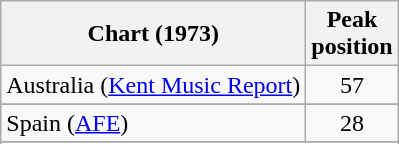<table class="wikitable sortable">
<tr>
<th>Chart (1973)</th>
<th>Peak<br>position</th>
</tr>
<tr>
<td>Australia (<a href='#'>Kent Music Report</a>)</td>
<td align="center">57</td>
</tr>
<tr>
</tr>
<tr>
</tr>
<tr>
<td>Spain (<a href='#'>AFE</a>)</td>
<td align="center">28</td>
</tr>
<tr>
</tr>
<tr>
</tr>
</table>
